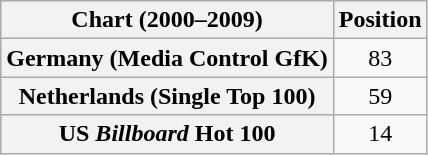<table class="wikitable sortable plainrowheaders" style="text-align:center">
<tr>
<th>Chart (2000–2009)</th>
<th>Position</th>
</tr>
<tr>
<th scope="row">Germany (Media Control GfK)</th>
<td>83</td>
</tr>
<tr>
<th scope="row">Netherlands (Single Top 100)</th>
<td>59</td>
</tr>
<tr>
<th scope="row">US <em>Billboard</em> Hot 100</th>
<td>14</td>
</tr>
</table>
